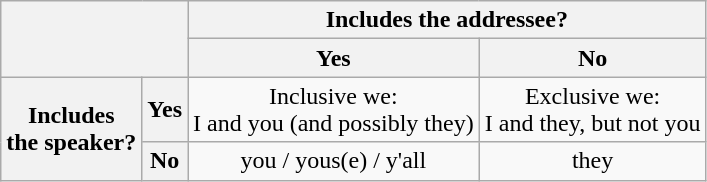<table class="wikitable" style="text-align:center">
<tr>
<th rowspan="2" colspan="2"></th>
<th colspan="2" scope="col">Includes the addressee?</th>
</tr>
<tr>
<th scope="col">Yes</th>
<th scope="col">No</th>
</tr>
<tr>
<th scope="row" rowspan="2">Includes<br>the speaker?</th>
<th scope="row">Yes</th>
<td>Inclusive we:<br>I and you (and possibly they)</td>
<td>Exclusive we:<br>I and they, but not you</td>
</tr>
<tr>
<th scope="row">No</th>
<td>you / yous(e) / y'all</td>
<td>they</td>
</tr>
</table>
